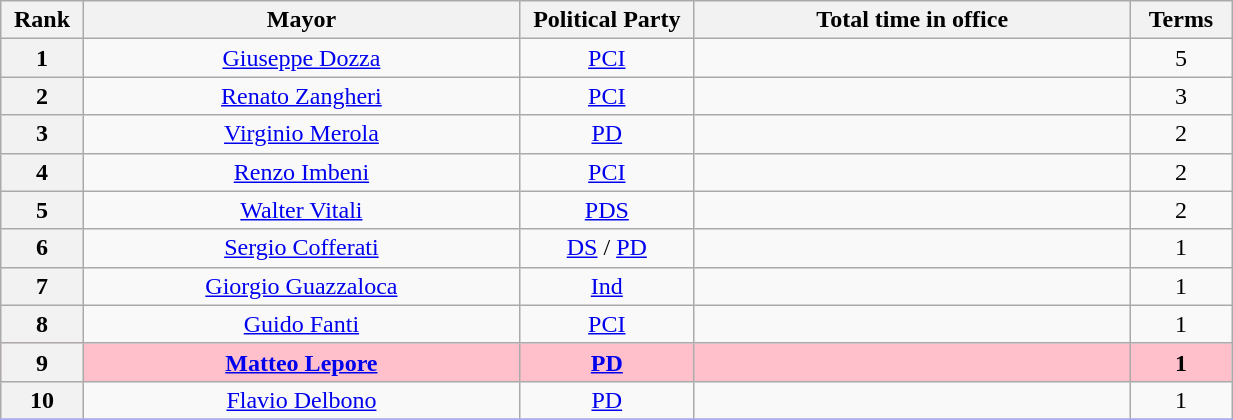<table class="wikitable" style="text-align:center; width:65%; border:1px #AAAAFF solid">
<tr>
<th width=3%>Rank</th>
<th width=25%>Mayor</th>
<th width=10%>Political Party</th>
<th width=25%>Total time in office</th>
<th width=5%>Terms</th>
</tr>
<tr>
<th>1</th>
<td><a href='#'>Giuseppe Dozza</a></td>
<td><a href='#'>PCI</a></td>
<td></td>
<td>5</td>
</tr>
<tr>
<th>2</th>
<td><a href='#'>Renato Zangheri</a></td>
<td><a href='#'>PCI</a></td>
<td></td>
<td>3</td>
</tr>
<tr>
<th>3</th>
<td><a href='#'>Virginio Merola</a></td>
<td><a href='#'>PD</a></td>
<td></td>
<td>2</td>
</tr>
<tr>
<th>4</th>
<td><a href='#'>Renzo Imbeni</a></td>
<td><a href='#'>PCI</a></td>
<td></td>
<td>2</td>
</tr>
<tr>
<th>5</th>
<td><a href='#'>Walter Vitali</a></td>
<td><a href='#'>PDS</a></td>
<td></td>
<td>2</td>
</tr>
<tr>
<th>6</th>
<td><a href='#'>Sergio Cofferati</a></td>
<td><a href='#'>DS</a> / <a href='#'>PD</a></td>
<td></td>
<td>1</td>
</tr>
<tr>
<th>7</th>
<td><a href='#'>Giorgio Guazzaloca</a></td>
<td><a href='#'>Ind</a></td>
<td></td>
<td>1</td>
</tr>
<tr>
<th>8</th>
<td><a href='#'>Guido Fanti</a></td>
<td><a href='#'>PCI</a></td>
<td></td>
<td>1</td>
</tr>
<tr bgcolor="pink">
<th>9</th>
<td><strong><a href='#'>Matteo Lepore</a></strong></td>
<td><strong><a href='#'>PD</a></strong></td>
<td><strong></strong></td>
<td><strong>1</strong></td>
</tr>
<tr>
<th>10</th>
<td><a href='#'>Flavio Delbono</a></td>
<td><a href='#'>PD</a></td>
<td></td>
<td>1</td>
</tr>
<tr>
</tr>
</table>
